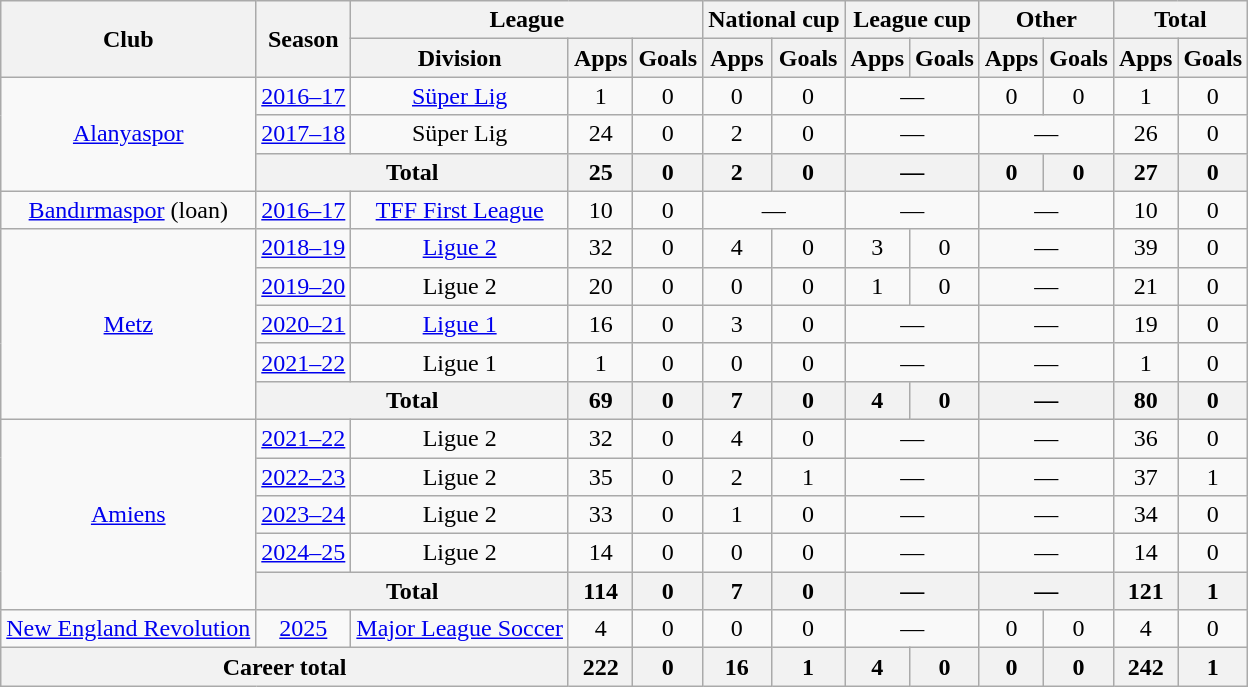<table class="wikitable" style="text-align:center">
<tr>
<th rowspan="2">Club</th>
<th rowspan="2">Season</th>
<th colspan="3">League</th>
<th colspan="2">National cup</th>
<th colspan="2">League cup</th>
<th colspan="2">Other</th>
<th colspan="2">Total</th>
</tr>
<tr>
<th>Division</th>
<th>Apps</th>
<th>Goals</th>
<th>Apps</th>
<th>Goals</th>
<th>Apps</th>
<th>Goals</th>
<th>Apps</th>
<th>Goals</th>
<th>Apps</th>
<th>Goals</th>
</tr>
<tr>
<td rowspan="3"><a href='#'>Alanyaspor</a></td>
<td><a href='#'>2016–17</a></td>
<td><a href='#'>Süper Lig</a></td>
<td>1</td>
<td>0</td>
<td>0</td>
<td>0</td>
<td colspan="2">—</td>
<td>0</td>
<td>0</td>
<td>1</td>
<td>0</td>
</tr>
<tr>
<td><a href='#'>2017–18</a></td>
<td>Süper Lig</td>
<td>24</td>
<td>0</td>
<td>2</td>
<td>0</td>
<td colspan="2">—</td>
<td colspan="2">—</td>
<td>26</td>
<td>0</td>
</tr>
<tr>
<th colspan="2">Total</th>
<th>25</th>
<th>0</th>
<th>2</th>
<th>0</th>
<th colspan="2">—</th>
<th>0</th>
<th>0</th>
<th>27</th>
<th>0</th>
</tr>
<tr>
<td><a href='#'>Bandırmaspor</a> (loan)</td>
<td><a href='#'>2016–17</a></td>
<td><a href='#'>TFF First League</a></td>
<td>10</td>
<td>0</td>
<td colspan="2">—</td>
<td colspan="2">—</td>
<td colspan="2">—</td>
<td>10</td>
<td>0</td>
</tr>
<tr>
<td rowspan="5"><a href='#'>Metz</a></td>
<td><a href='#'>2018–19</a></td>
<td><a href='#'>Ligue 2</a></td>
<td>32</td>
<td>0</td>
<td>4</td>
<td>0</td>
<td>3</td>
<td>0</td>
<td colspan="2">—</td>
<td>39</td>
<td>0</td>
</tr>
<tr>
<td><a href='#'>2019–20</a></td>
<td>Ligue 2</td>
<td>20</td>
<td>0</td>
<td>0</td>
<td>0</td>
<td>1</td>
<td>0</td>
<td colspan="2">—</td>
<td>21</td>
<td>0</td>
</tr>
<tr>
<td><a href='#'>2020–21</a></td>
<td><a href='#'>Ligue 1</a></td>
<td>16</td>
<td>0</td>
<td>3</td>
<td>0</td>
<td colspan="2">—</td>
<td colspan="2">—</td>
<td>19</td>
<td>0</td>
</tr>
<tr>
<td><a href='#'>2021–22</a></td>
<td>Ligue 1</td>
<td>1</td>
<td>0</td>
<td>0</td>
<td>0</td>
<td colspan="2">—</td>
<td colspan="2">—</td>
<td>1</td>
<td>0</td>
</tr>
<tr>
<th colspan="2">Total</th>
<th>69</th>
<th>0</th>
<th>7</th>
<th>0</th>
<th>4</th>
<th>0</th>
<th colspan="2">—</th>
<th>80</th>
<th>0</th>
</tr>
<tr>
<td rowspan="5"><a href='#'>Amiens</a></td>
<td><a href='#'>2021–22</a></td>
<td>Ligue 2</td>
<td>32</td>
<td>0</td>
<td>4</td>
<td>0</td>
<td colspan="2">—</td>
<td colspan="2">—</td>
<td>36</td>
<td>0</td>
</tr>
<tr>
<td><a href='#'>2022–23</a></td>
<td>Ligue 2</td>
<td>35</td>
<td>0</td>
<td>2</td>
<td>1</td>
<td colspan="2">—</td>
<td colspan="2">—</td>
<td>37</td>
<td>1</td>
</tr>
<tr>
<td><a href='#'>2023–24</a></td>
<td>Ligue 2</td>
<td>33</td>
<td>0</td>
<td>1</td>
<td>0</td>
<td colspan="2">—</td>
<td colspan="2">—</td>
<td>34</td>
<td>0</td>
</tr>
<tr>
<td><a href='#'>2024–25</a></td>
<td>Ligue 2</td>
<td>14</td>
<td>0</td>
<td>0</td>
<td>0</td>
<td colspan="2">—</td>
<td colspan="2">—</td>
<td>14</td>
<td>0</td>
</tr>
<tr>
<th colspan="2">Total</th>
<th>114</th>
<th>0</th>
<th>7</th>
<th>0</th>
<th colspan="2">—</th>
<th colspan="2">—</th>
<th>121</th>
<th>1</th>
</tr>
<tr>
<td><a href='#'>New England Revolution</a></td>
<td><a href='#'>2025</a></td>
<td><a href='#'>Major League Soccer</a></td>
<td>4</td>
<td>0</td>
<td>0</td>
<td>0</td>
<td colspan="2">—</td>
<td>0</td>
<td>0</td>
<td>4</td>
<td>0</td>
</tr>
<tr>
<th colspan="3">Career total</th>
<th>222</th>
<th>0</th>
<th>16</th>
<th>1</th>
<th>4</th>
<th>0</th>
<th>0</th>
<th>0</th>
<th>242</th>
<th>1</th>
</tr>
</table>
